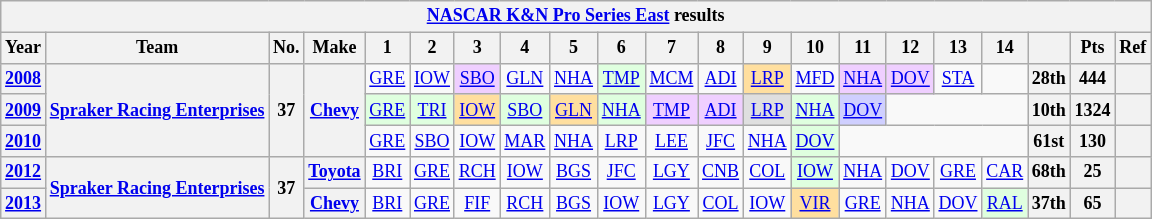<table class="wikitable" style="text-align:center; font-size:75%">
<tr>
<th colspan=21><a href='#'>NASCAR K&N Pro Series East</a> results</th>
</tr>
<tr>
<th>Year</th>
<th>Team</th>
<th>No.</th>
<th>Make</th>
<th>1</th>
<th>2</th>
<th>3</th>
<th>4</th>
<th>5</th>
<th>6</th>
<th>7</th>
<th>8</th>
<th>9</th>
<th>10</th>
<th>11</th>
<th>12</th>
<th>13</th>
<th>14</th>
<th></th>
<th>Pts</th>
<th>Ref</th>
</tr>
<tr>
<th><a href='#'>2008</a></th>
<th rowspan=3><a href='#'>Spraker Racing Enterprises</a></th>
<th rowspan=3>37</th>
<th rowspan=3><a href='#'>Chevy</a></th>
<td><a href='#'>GRE</a></td>
<td><a href='#'>IOW</a></td>
<td style="background:#EFCFFF;"><a href='#'>SBO</a><br></td>
<td><a href='#'>GLN</a></td>
<td><a href='#'>NHA</a></td>
<td style="background:#DFFFDF;"><a href='#'>TMP</a><br></td>
<td><a href='#'>MCM</a></td>
<td><a href='#'>ADI</a></td>
<td style="background:#FFDF9F;"><a href='#'>LRP</a><br></td>
<td><a href='#'>MFD</a></td>
<td style="background:#EFCFFF;"><a href='#'>NHA</a><br></td>
<td style="background:#EFCFFF;"><a href='#'>DOV</a><br></td>
<td><a href='#'>STA</a></td>
<td></td>
<th>28th</th>
<th>444</th>
<th></th>
</tr>
<tr>
<th><a href='#'>2009</a></th>
<td style="background:#DFFFDF;"><a href='#'>GRE</a><br></td>
<td style="background:#DFFFDF;"><a href='#'>TRI</a><br></td>
<td style="background:#FFDF9F;"><a href='#'>IOW</a><br></td>
<td style="background:#DFFFDF;"><a href='#'>SBO</a><br></td>
<td style="background:#FFDF9F;"><a href='#'>GLN</a><br></td>
<td style="background:#DFFFDF;"><a href='#'>NHA</a><br></td>
<td style="background:#EFCFFF;"><a href='#'>TMP</a><br></td>
<td style="background:#EFCFFF;"><a href='#'>ADI</a><br></td>
<td style="background:#DFDFDF;"><a href='#'>LRP</a><br></td>
<td style="background:#DFFFDF;"><a href='#'>NHA</a><br></td>
<td style="background:#CFCFFF;"><a href='#'>DOV</a><br></td>
<td colspan=3></td>
<th>10th</th>
<th>1324</th>
<th></th>
</tr>
<tr>
<th><a href='#'>2010</a></th>
<td><a href='#'>GRE</a></td>
<td><a href='#'>SBO</a></td>
<td><a href='#'>IOW</a></td>
<td><a href='#'>MAR</a></td>
<td><a href='#'>NHA</a></td>
<td><a href='#'>LRP</a></td>
<td><a href='#'>LEE</a></td>
<td><a href='#'>JFC</a></td>
<td><a href='#'>NHA</a></td>
<td style="background:#DFFFDF;"><a href='#'>DOV</a><br></td>
<td colspan=4></td>
<th>61st</th>
<th>130</th>
<th></th>
</tr>
<tr>
<th><a href='#'>2012</a></th>
<th rowspan=2><a href='#'>Spraker Racing Enterprises</a></th>
<th rowspan=2>37</th>
<th><a href='#'>Toyota</a></th>
<td><a href='#'>BRI</a></td>
<td><a href='#'>GRE</a></td>
<td><a href='#'>RCH</a></td>
<td><a href='#'>IOW</a></td>
<td><a href='#'>BGS</a></td>
<td><a href='#'>JFC</a></td>
<td><a href='#'>LGY</a></td>
<td><a href='#'>CNB</a></td>
<td><a href='#'>COL</a></td>
<td style="background:#DFFFDF;"><a href='#'>IOW</a><br></td>
<td><a href='#'>NHA</a></td>
<td><a href='#'>DOV</a></td>
<td><a href='#'>GRE</a></td>
<td><a href='#'>CAR</a></td>
<th>68th</th>
<th>25</th>
<th></th>
</tr>
<tr>
<th><a href='#'>2013</a></th>
<th><a href='#'>Chevy</a></th>
<td><a href='#'>BRI</a></td>
<td><a href='#'>GRE</a></td>
<td><a href='#'>FIF</a></td>
<td><a href='#'>RCH</a></td>
<td><a href='#'>BGS</a></td>
<td><a href='#'>IOW</a></td>
<td><a href='#'>LGY</a></td>
<td><a href='#'>COL</a></td>
<td><a href='#'>IOW</a></td>
<td style="background:#FFDF9F;"><a href='#'>VIR</a><br></td>
<td><a href='#'>GRE</a></td>
<td><a href='#'>NHA</a></td>
<td><a href='#'>DOV</a></td>
<td style="background:#DFFFDF;"><a href='#'>RAL</a><br></td>
<th>37th</th>
<th>65</th>
<th></th>
</tr>
</table>
